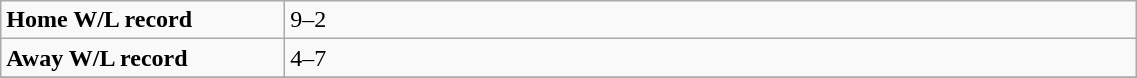<table class="wikitable" width="60%">
<tr>
<td width="25%"><strong>Home W/L record</strong></td>
<td>9–2</td>
</tr>
<tr>
<td width="25%"><strong>Away W/L record</strong></td>
<td>4–7</td>
</tr>
<tr>
</tr>
</table>
